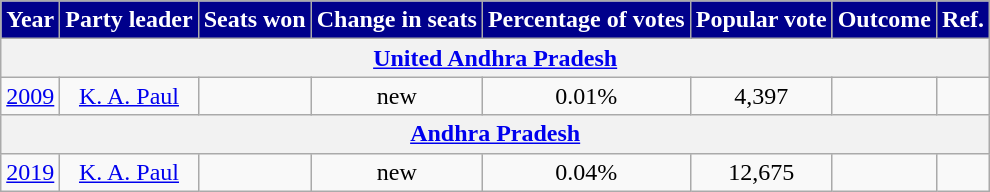<table class="wikitable sortable" style="text-align:center;">
<tr>
<th Style="background-color:#00008B; color:white">Year</th>
<th Style="background-color:#00008B; color:white">Party leader</th>
<th Style="background-color:#00008B; color:white">Seats won</th>
<th Style="background-color:#00008B; color:white">Change in seats</th>
<th Style="background-color:#00008B; color:white">Percentage of votes</th>
<th Style="background-color:#00008B; color:white">Popular vote</th>
<th Style="background-color:#00008B; color:white">Outcome</th>
<th Style="background-color:#00008B; color:white">Ref.</th>
</tr>
<tr>
<th colspan=11><a href='#'>United Andhra Pradesh</a></th>
</tr>
<tr>
<td><a href='#'>2009</a></td>
<td><a href='#'>K. A. Paul</a></td>
<td></td>
<td> new</td>
<td>0.01%</td>
<td>4,397</td>
<td></td>
<td></td>
</tr>
<tr>
<th colspan=11><a href='#'>Andhra Pradesh</a></th>
</tr>
<tr>
<td><a href='#'>2019</a></td>
<td><a href='#'>K. A. Paul</a></td>
<td></td>
<td> new</td>
<td>0.04%</td>
<td>12,675</td>
<td></td>
<td></td>
</tr>
</table>
